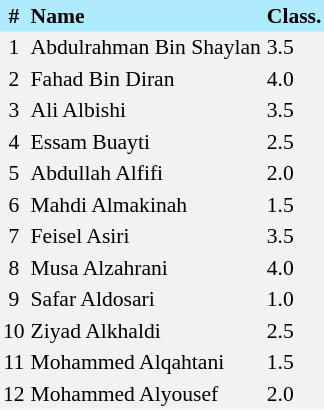<table border=0 cellpadding=2 cellspacing=0  |- bgcolor=#F2F2F2 style="text-align:center; font-size:90%;">
<tr bgcolor=#ADEBFD>
<th>#</th>
<th align=left>Name</th>
<th align=left>Class.</th>
</tr>
<tr>
<td>1</td>
<td align=left>Abdulrahman Bin Shaylan</td>
<td align=left>3.5</td>
</tr>
<tr>
<td>2</td>
<td align=left>Fahad Bin Diran</td>
<td align=left>4.0</td>
</tr>
<tr>
<td>3</td>
<td align=left>Ali Albishi</td>
<td align=left>3.5</td>
</tr>
<tr>
<td>4</td>
<td align=left>Essam Buayti</td>
<td align=left>2.5</td>
</tr>
<tr>
<td>5</td>
<td align=left>Abdullah Alfifi</td>
<td align=left>2.0</td>
</tr>
<tr>
<td>6</td>
<td align=left>Mahdi Almakinah</td>
<td align=left>1.5</td>
</tr>
<tr>
<td>7</td>
<td align=left>Feisel Asiri</td>
<td align=left>3.5</td>
</tr>
<tr>
<td>8</td>
<td align=left>Musa Alzahrani</td>
<td align=left>4.0</td>
</tr>
<tr>
<td>9</td>
<td align=left>Safar Aldosari</td>
<td align=left>1.0</td>
</tr>
<tr>
<td>10</td>
<td align=left>Ziyad Alkhaldi</td>
<td align=left>2.5</td>
</tr>
<tr>
<td>11</td>
<td align=left>Mohammed Alqahtani</td>
<td align=left>1.5</td>
</tr>
<tr>
<td>12</td>
<td align=left>Mohammed Alyousef</td>
<td align=left>2.0</td>
</tr>
</table>
